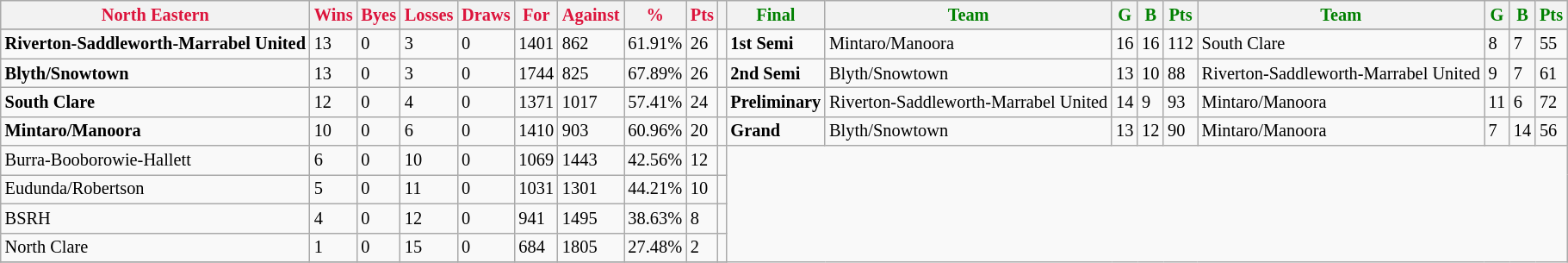<table style="font-size: 85%; text-align: left;" class="wikitable">
<tr>
<th style="color:crimson">North Eastern</th>
<th style="color:crimson">Wins</th>
<th style="color:crimson">Byes</th>
<th style="color:crimson">Losses</th>
<th style="color:crimson">Draws</th>
<th style="color:crimson">For</th>
<th style="color:crimson">Against</th>
<th style="color:crimson">%</th>
<th style="color:crimson">Pts</th>
<th></th>
<th style="color:green">Final</th>
<th style="color:green">Team</th>
<th style="color:green">G</th>
<th style="color:green">B</th>
<th style="color:green">Pts</th>
<th style="color:green">Team</th>
<th style="color:green">G</th>
<th style="color:green">B</th>
<th style="color:green">Pts</th>
</tr>
<tr>
</tr>
<tr>
</tr>
<tr>
<td><strong>	Riverton-Saddleworth-Marrabel United	</strong></td>
<td>13</td>
<td>0</td>
<td>3</td>
<td>0</td>
<td>1401</td>
<td>862</td>
<td>61.91%</td>
<td>26</td>
<td></td>
<td><strong>1st Semi</strong></td>
<td>Mintaro/Manoora</td>
<td>16</td>
<td>16</td>
<td>112</td>
<td>South Clare</td>
<td>8</td>
<td>7</td>
<td>55</td>
</tr>
<tr>
<td><strong>	Blyth/Snowtown	</strong></td>
<td>13</td>
<td>0</td>
<td>3</td>
<td>0</td>
<td>1744</td>
<td>825</td>
<td>67.89%</td>
<td>26</td>
<td></td>
<td><strong>2nd Semi</strong></td>
<td>Blyth/Snowtown</td>
<td>13</td>
<td>10</td>
<td>88</td>
<td>Riverton-Saddleworth-Marrabel United</td>
<td>9</td>
<td>7</td>
<td>61</td>
</tr>
<tr>
<td><strong>	South Clare	</strong></td>
<td>12</td>
<td>0</td>
<td>4</td>
<td>0</td>
<td>1371</td>
<td>1017</td>
<td>57.41%</td>
<td>24</td>
<td></td>
<td><strong>Preliminary</strong></td>
<td>Riverton-Saddleworth-Marrabel United</td>
<td>14</td>
<td>9</td>
<td>93</td>
<td>Mintaro/Manoora</td>
<td>11</td>
<td>6</td>
<td>72</td>
</tr>
<tr>
<td><strong>	Mintaro/Manoora	</strong></td>
<td>10</td>
<td>0</td>
<td>6</td>
<td>0</td>
<td>1410</td>
<td>903</td>
<td>60.96%</td>
<td>20</td>
<td></td>
<td><strong>Grand</strong></td>
<td>Blyth/Snowtown</td>
<td>13</td>
<td>12</td>
<td>90</td>
<td>Mintaro/Manoora</td>
<td>7</td>
<td>14</td>
<td>56</td>
</tr>
<tr>
<td>Burra-Booborowie-Hallett</td>
<td>6</td>
<td>0</td>
<td>10</td>
<td>0</td>
<td>1069</td>
<td>1443</td>
<td>42.56%</td>
<td>12</td>
<td></td>
</tr>
<tr>
<td>Eudunda/Robertson</td>
<td>5</td>
<td>0</td>
<td>11</td>
<td>0</td>
<td>1031</td>
<td>1301</td>
<td>44.21%</td>
<td>10</td>
<td></td>
</tr>
<tr>
<td>BSRH</td>
<td>4</td>
<td>0</td>
<td>12</td>
<td>0</td>
<td>941</td>
<td>1495</td>
<td>38.63%</td>
<td>8</td>
<td></td>
</tr>
<tr>
<td>North Clare</td>
<td>1</td>
<td>0</td>
<td>15</td>
<td>0</td>
<td>684</td>
<td>1805</td>
<td>27.48%</td>
<td>2</td>
<td></td>
</tr>
<tr>
</tr>
</table>
